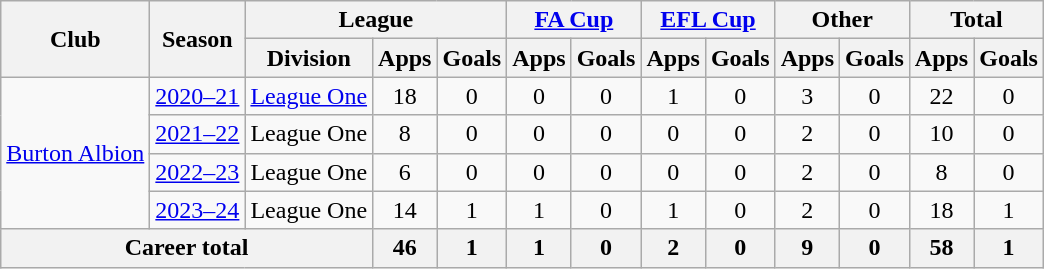<table class="wikitable" style="text-align: center">
<tr>
<th rowspan="2">Club</th>
<th rowspan="2">Season</th>
<th colspan="3">League</th>
<th colspan="2"><a href='#'>FA Cup</a></th>
<th colspan="2"><a href='#'>EFL Cup</a></th>
<th colspan="2">Other</th>
<th colspan="2">Total</th>
</tr>
<tr>
<th>Division</th>
<th>Apps</th>
<th>Goals</th>
<th>Apps</th>
<th>Goals</th>
<th>Apps</th>
<th>Goals</th>
<th>Apps</th>
<th>Goals</th>
<th>Apps</th>
<th>Goals</th>
</tr>
<tr>
<td rowspan="4"><a href='#'>Burton Albion</a></td>
<td><a href='#'>2020–21</a></td>
<td><a href='#'>League One</a></td>
<td>18</td>
<td>0</td>
<td>0</td>
<td>0</td>
<td>1</td>
<td>0</td>
<td>3</td>
<td>0</td>
<td>22</td>
<td>0</td>
</tr>
<tr>
<td><a href='#'>2021–22</a></td>
<td>League One</td>
<td>8</td>
<td>0</td>
<td>0</td>
<td>0</td>
<td>0</td>
<td>0</td>
<td>2</td>
<td>0</td>
<td>10</td>
<td>0</td>
</tr>
<tr>
<td><a href='#'>2022–23</a></td>
<td>League One</td>
<td>6</td>
<td>0</td>
<td>0</td>
<td>0</td>
<td>0</td>
<td>0</td>
<td>2</td>
<td>0</td>
<td>8</td>
<td>0</td>
</tr>
<tr>
<td><a href='#'>2023–24</a></td>
<td>League One</td>
<td>14</td>
<td>1</td>
<td>1</td>
<td>0</td>
<td>1</td>
<td>0</td>
<td>2</td>
<td>0</td>
<td>18</td>
<td>1</td>
</tr>
<tr>
<th colspan="3">Career total</th>
<th>46</th>
<th>1</th>
<th>1</th>
<th>0</th>
<th>2</th>
<th>0</th>
<th>9</th>
<th>0</th>
<th>58</th>
<th>1</th>
</tr>
</table>
